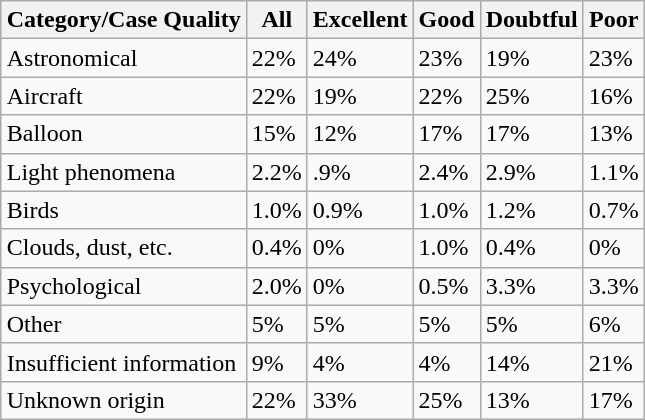<table class="wikitable" align="right" style="margin-left: 0.25em">
<tr>
<th>Category/Case Quality</th>
<th>All</th>
<th>Excellent</th>
<th>Good</th>
<th>Doubtful</th>
<th>Poor</th>
</tr>
<tr>
<td>Astronomical</td>
<td>22%</td>
<td>24%</td>
<td>23%</td>
<td>19%</td>
<td>23%</td>
</tr>
<tr>
<td>Aircraft</td>
<td>22%</td>
<td>19%</td>
<td>22%</td>
<td>25%</td>
<td>16%</td>
</tr>
<tr>
<td>Balloon</td>
<td>15%</td>
<td>12%</td>
<td>17%</td>
<td>17%</td>
<td>13%</td>
</tr>
<tr>
<td>Light phenomena</td>
<td>2.2%</td>
<td>.9%</td>
<td>2.4%</td>
<td>2.9%</td>
<td>1.1%</td>
</tr>
<tr>
<td>Birds</td>
<td>1.0%</td>
<td>0.9%</td>
<td>1.0%</td>
<td>1.2%</td>
<td>0.7%</td>
</tr>
<tr>
<td>Clouds, dust, etc.</td>
<td>0.4%</td>
<td>0%</td>
<td>1.0%</td>
<td>0.4%</td>
<td>0%</td>
</tr>
<tr>
<td>Psychological</td>
<td>2.0%</td>
<td>0%</td>
<td>0.5%</td>
<td>3.3%</td>
<td>3.3%</td>
</tr>
<tr>
<td>Other</td>
<td>5%</td>
<td>5%</td>
<td>5%</td>
<td>5%</td>
<td>6%</td>
</tr>
<tr>
<td>Insufficient information</td>
<td>9%</td>
<td>4%</td>
<td>4%</td>
<td>14%</td>
<td>21%</td>
</tr>
<tr>
<td>Unknown origin</td>
<td>22%</td>
<td>33%</td>
<td>25%</td>
<td>13%</td>
<td>17%</td>
</tr>
</table>
